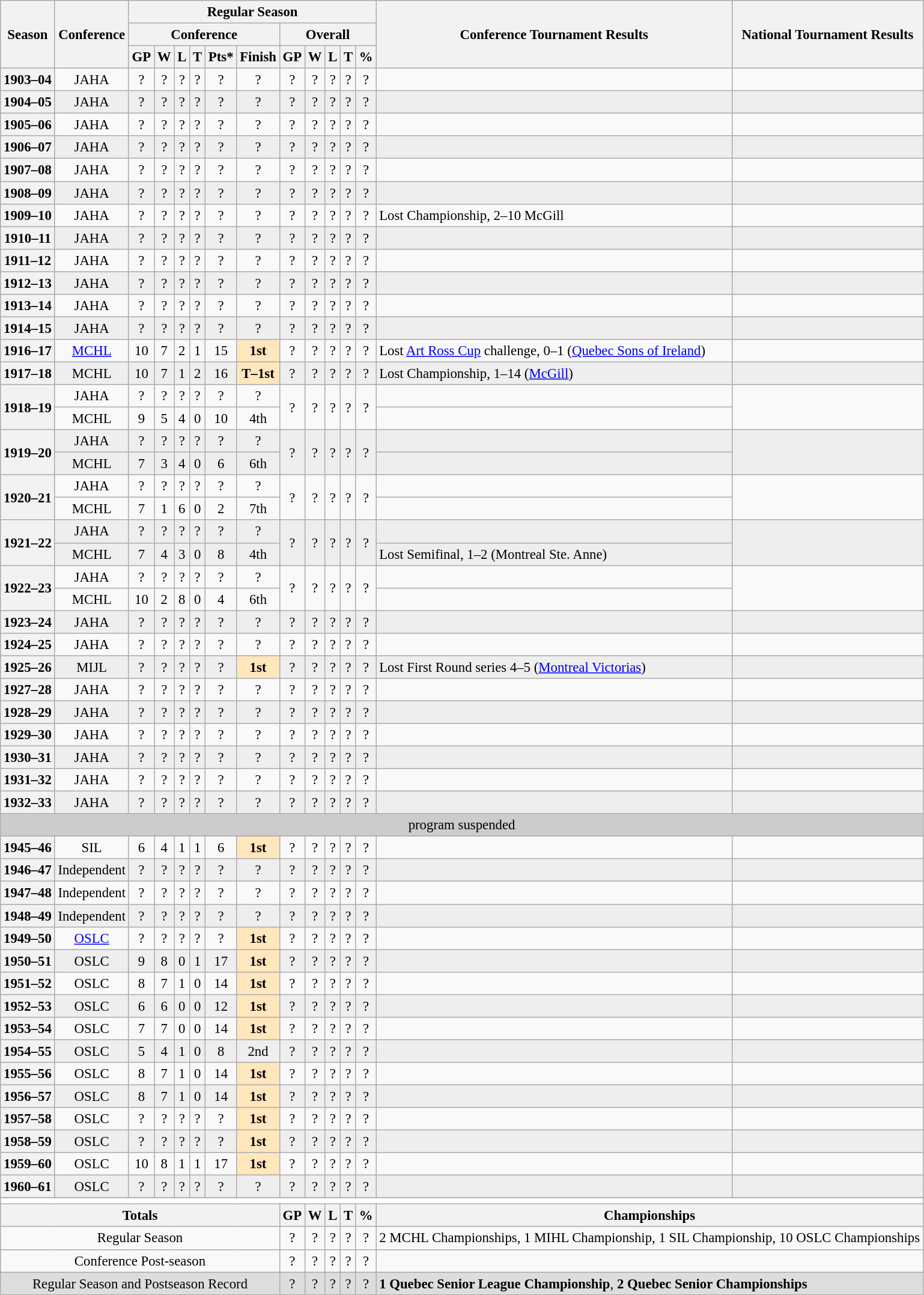<table class="wikitable" style="text-align: center; font-size: 95%">
<tr>
<th rowspan="3">Season</th>
<th rowspan="3">Conference</th>
<th colspan="11">Regular Season</th>
<th rowspan="3">Conference Tournament Results</th>
<th rowspan="3">National Tournament Results</th>
</tr>
<tr>
<th colspan="6">Conference</th>
<th colspan="5">Overall</th>
</tr>
<tr>
<th>GP</th>
<th>W</th>
<th>L</th>
<th>T</th>
<th>Pts*</th>
<th>Finish</th>
<th>GP</th>
<th>W</th>
<th>L</th>
<th>T</th>
<th>%</th>
</tr>
<tr>
<th>1903–04</th>
<td>JAHA</td>
<td>?</td>
<td>?</td>
<td>?</td>
<td>?</td>
<td>?</td>
<td>?</td>
<td>?</td>
<td>?</td>
<td>?</td>
<td>?</td>
<td>?</td>
<td align="left"></td>
<td align="left"></td>
</tr>
<tr bgcolor=eeeeee>
<th>1904–05</th>
<td>JAHA</td>
<td>?</td>
<td>?</td>
<td>?</td>
<td>?</td>
<td>?</td>
<td>?</td>
<td>?</td>
<td>?</td>
<td>?</td>
<td>?</td>
<td>?</td>
<td align="left"></td>
<td align="left"></td>
</tr>
<tr>
<th>1905–06</th>
<td>JAHA</td>
<td>?</td>
<td>?</td>
<td>?</td>
<td>?</td>
<td>?</td>
<td>?</td>
<td>?</td>
<td>?</td>
<td>?</td>
<td>?</td>
<td>?</td>
<td align="left"></td>
<td align="left"></td>
</tr>
<tr bgcolor=eeeeee>
<th>1906–07</th>
<td>JAHA</td>
<td>?</td>
<td>?</td>
<td>?</td>
<td>?</td>
<td>?</td>
<td>?</td>
<td>?</td>
<td>?</td>
<td>?</td>
<td>?</td>
<td>?</td>
<td align="left"></td>
<td align="left"></td>
</tr>
<tr>
<th>1907–08</th>
<td>JAHA</td>
<td>?</td>
<td>?</td>
<td>?</td>
<td>?</td>
<td>?</td>
<td>?</td>
<td>?</td>
<td>?</td>
<td>?</td>
<td>?</td>
<td>?</td>
<td align="left"></td>
<td align="left"></td>
</tr>
<tr bgcolor=eeeeee>
<th>1908–09</th>
<td>JAHA</td>
<td>?</td>
<td>?</td>
<td>?</td>
<td>?</td>
<td>?</td>
<td>?</td>
<td>?</td>
<td>?</td>
<td>?</td>
<td>?</td>
<td>?</td>
<td align="left"></td>
<td align="left"></td>
</tr>
<tr>
<th>1909–10</th>
<td>JAHA</td>
<td>?</td>
<td>?</td>
<td>?</td>
<td>?</td>
<td>?</td>
<td>?</td>
<td>?</td>
<td>?</td>
<td>?</td>
<td>?</td>
<td>?</td>
<td align="left">Lost Championship, 2–10 McGill</td>
<td align="left"></td>
</tr>
<tr bgcolor=eeeeee>
<th>1910–11</th>
<td>JAHA</td>
<td>?</td>
<td>?</td>
<td>?</td>
<td>?</td>
<td>?</td>
<td>?</td>
<td>?</td>
<td>?</td>
<td>?</td>
<td>?</td>
<td>?</td>
<td align="left"></td>
<td align="left"></td>
</tr>
<tr>
<th>1911–12</th>
<td>JAHA</td>
<td>?</td>
<td>?</td>
<td>?</td>
<td>?</td>
<td>?</td>
<td>?</td>
<td>?</td>
<td>?</td>
<td>?</td>
<td>?</td>
<td>?</td>
<td align="left"></td>
<td align="left"></td>
</tr>
<tr bgcolor=eeeeee>
<th>1912–13</th>
<td>JAHA</td>
<td>?</td>
<td>?</td>
<td>?</td>
<td>?</td>
<td>?</td>
<td>?</td>
<td>?</td>
<td>?</td>
<td>?</td>
<td>?</td>
<td>?</td>
<td align="left"></td>
<td align="left"></td>
</tr>
<tr>
<th>1913–14</th>
<td>JAHA</td>
<td>?</td>
<td>?</td>
<td>?</td>
<td>?</td>
<td>?</td>
<td>?</td>
<td>?</td>
<td>?</td>
<td>?</td>
<td>?</td>
<td>?</td>
<td align="left"></td>
<td align="left"></td>
</tr>
<tr bgcolor=eeeeee>
<th>1914–15</th>
<td>JAHA</td>
<td>?</td>
<td>?</td>
<td>?</td>
<td>?</td>
<td>?</td>
<td>?</td>
<td>?</td>
<td>?</td>
<td>?</td>
<td>?</td>
<td>?</td>
<td align="left"></td>
<td align="left"></td>
</tr>
<tr>
<th>1916–17</th>
<td><a href='#'>MCHL</a></td>
<td>10</td>
<td>7</td>
<td>2</td>
<td>1</td>
<td>15</td>
<td style="background: #FFE6BD;"><strong>1st</strong></td>
<td>?</td>
<td>?</td>
<td>?</td>
<td>?</td>
<td>?</td>
<td align="left">Lost <a href='#'>Art Ross Cup</a> challenge, 0–1 (<a href='#'>Quebec Sons of Ireland</a>)</td>
<td align="left"></td>
</tr>
<tr bgcolor=eeeeee>
<th>1917–18</th>
<td>MCHL</td>
<td>10</td>
<td>7</td>
<td>1</td>
<td>2</td>
<td>16</td>
<td style="background: #FFE6BD;"><strong>T–1st</strong></td>
<td>?</td>
<td>?</td>
<td>?</td>
<td>?</td>
<td>?</td>
<td align="left">Lost Championship, 1–14 (<a href='#'>McGill</a>)</td>
<td align="left"></td>
</tr>
<tr>
<th rowspan=2>1918–19</th>
<td>JAHA</td>
<td>?</td>
<td>?</td>
<td>?</td>
<td>?</td>
<td>?</td>
<td>?</td>
<td rowspan=2>?</td>
<td rowspan=2>?</td>
<td rowspan=2>?</td>
<td rowspan=2>?</td>
<td rowspan=2>?</td>
<td align="left"></td>
<td rowspan=2 align="left"></td>
</tr>
<tr>
<td>MCHL</td>
<td>9</td>
<td>5</td>
<td>4</td>
<td>0</td>
<td>10</td>
<td>4th</td>
<td align="left"></td>
</tr>
<tr bgcolor=eeeeee>
<th rowspan=2>1919–20</th>
<td>JAHA</td>
<td>?</td>
<td>?</td>
<td>?</td>
<td>?</td>
<td>?</td>
<td>?</td>
<td rowspan=2>?</td>
<td rowspan=2>?</td>
<td rowspan=2>?</td>
<td rowspan=2>?</td>
<td rowspan=2>?</td>
<td align="left"></td>
<td rowspan=2 align="left"></td>
</tr>
<tr bgcolor=eeeeee>
<td>MCHL</td>
<td>7</td>
<td>3</td>
<td>4</td>
<td>0</td>
<td>6</td>
<td>6th</td>
<td align="left"></td>
</tr>
<tr>
<th rowspan=2>1920–21</th>
<td>JAHA</td>
<td>?</td>
<td>?</td>
<td>?</td>
<td>?</td>
<td>?</td>
<td>?</td>
<td rowspan=2>?</td>
<td rowspan=2>?</td>
<td rowspan=2>?</td>
<td rowspan=2>?</td>
<td rowspan=2>?</td>
<td align="left"></td>
<td rowspan=2 align="left"></td>
</tr>
<tr>
<td>MCHL</td>
<td>7</td>
<td>1</td>
<td>6</td>
<td>0</td>
<td>2</td>
<td>7th</td>
<td align="left"></td>
</tr>
<tr bgcolor=eeeeee>
<th rowspan=2>1921–22</th>
<td>JAHA</td>
<td>?</td>
<td>?</td>
<td>?</td>
<td>?</td>
<td>?</td>
<td>?</td>
<td rowspan=2>?</td>
<td rowspan=2>?</td>
<td rowspan=2>?</td>
<td rowspan=2>?</td>
<td rowspan=2>?</td>
<td align="left"></td>
<td rowspan=2 align="left"></td>
</tr>
<tr bgcolor=eeeeee>
<td>MCHL</td>
<td>7</td>
<td>4</td>
<td>3</td>
<td>0</td>
<td>8</td>
<td>4th</td>
<td align="left">Lost Semifinal, 1–2 (Montreal Ste. Anne)</td>
</tr>
<tr>
<th rowspan=2>1922–23</th>
<td>JAHA</td>
<td>?</td>
<td>?</td>
<td>?</td>
<td>?</td>
<td>?</td>
<td>?</td>
<td rowspan=2>?</td>
<td rowspan=2>?</td>
<td rowspan=2>?</td>
<td rowspan=2>?</td>
<td rowspan=2>?</td>
<td align="left"></td>
<td rowspan=2 align="left"></td>
</tr>
<tr>
<td>MCHL</td>
<td>10</td>
<td>2</td>
<td>8</td>
<td>0</td>
<td>4</td>
<td>6th</td>
<td align="left"></td>
</tr>
<tr bgcolor=eeeeee>
<th>1923–24</th>
<td>JAHA</td>
<td>?</td>
<td>?</td>
<td>?</td>
<td>?</td>
<td>?</td>
<td>?</td>
<td>?</td>
<td>?</td>
<td>?</td>
<td>?</td>
<td>?</td>
<td align="left"></td>
<td align="left"></td>
</tr>
<tr>
<th>1924–25</th>
<td>JAHA</td>
<td>?</td>
<td>?</td>
<td>?</td>
<td>?</td>
<td>?</td>
<td>?</td>
<td>?</td>
<td>?</td>
<td>?</td>
<td>?</td>
<td>?</td>
<td align="left"></td>
<td align="left"></td>
</tr>
<tr bgcolor=eeeeee>
<th>1925–26</th>
<td>MIJL</td>
<td>?</td>
<td>?</td>
<td>?</td>
<td>?</td>
<td>?</td>
<td style="background: #FFE6BD;"><strong>1st</strong></td>
<td>?</td>
<td>?</td>
<td>?</td>
<td>?</td>
<td>?</td>
<td align="left">Lost First Round series 4–5 (<a href='#'>Montreal Victorias</a>)</td>
<td align="left"></td>
</tr>
<tr>
<th>1927–28</th>
<td>JAHA</td>
<td>?</td>
<td>?</td>
<td>?</td>
<td>?</td>
<td>?</td>
<td>?</td>
<td>?</td>
<td>?</td>
<td>?</td>
<td>?</td>
<td>?</td>
<td align="left"></td>
<td align="left"></td>
</tr>
<tr bgcolor=eeeeee>
<th>1928–29</th>
<td>JAHA</td>
<td>?</td>
<td>?</td>
<td>?</td>
<td>?</td>
<td>?</td>
<td>?</td>
<td>?</td>
<td>?</td>
<td>?</td>
<td>?</td>
<td>?</td>
<td align="left"></td>
<td align="left"></td>
</tr>
<tr>
<th>1929–30</th>
<td>JAHA</td>
<td>?</td>
<td>?</td>
<td>?</td>
<td>?</td>
<td>?</td>
<td>?</td>
<td>?</td>
<td>?</td>
<td>?</td>
<td>?</td>
<td>?</td>
<td align="left"></td>
<td align="left"></td>
</tr>
<tr bgcolor=eeeeee>
<th>1930–31</th>
<td>JAHA</td>
<td>?</td>
<td>?</td>
<td>?</td>
<td>?</td>
<td>?</td>
<td>?</td>
<td>?</td>
<td>?</td>
<td>?</td>
<td>?</td>
<td>?</td>
<td align="left"></td>
<td align="left"></td>
</tr>
<tr>
<th>1931–32</th>
<td>JAHA</td>
<td>?</td>
<td>?</td>
<td>?</td>
<td>?</td>
<td>?</td>
<td>?</td>
<td>?</td>
<td>?</td>
<td>?</td>
<td>?</td>
<td>?</td>
<td align="left"></td>
<td align="left"></td>
</tr>
<tr bgcolor=eeeeee>
<th>1932–33</th>
<td>JAHA</td>
<td>?</td>
<td>?</td>
<td>?</td>
<td>?</td>
<td>?</td>
<td>?</td>
<td>?</td>
<td>?</td>
<td>?</td>
<td>?</td>
<td>?</td>
<td align="left"></td>
<td align="left"></td>
</tr>
<tr bgcolor=cccccc>
<td colspan=18>program suspended</td>
</tr>
<tr>
<th>1945–46</th>
<td>SIL</td>
<td>6</td>
<td>4</td>
<td>1</td>
<td>1</td>
<td>6</td>
<td style="background: #FFE6BD;"><strong>1st</strong></td>
<td>?</td>
<td>?</td>
<td>?</td>
<td>?</td>
<td>?</td>
<td align="left"></td>
<td align="left"></td>
</tr>
<tr bgcolor=eeeeee>
<th>1946–47</th>
<td>Independent</td>
<td>?</td>
<td>?</td>
<td>?</td>
<td>?</td>
<td>?</td>
<td>?</td>
<td>?</td>
<td>?</td>
<td>?</td>
<td>?</td>
<td>?</td>
<td align="left"></td>
<td align="left"></td>
</tr>
<tr>
<th>1947–48</th>
<td>Independent</td>
<td>?</td>
<td>?</td>
<td>?</td>
<td>?</td>
<td>?</td>
<td>?</td>
<td>?</td>
<td>?</td>
<td>?</td>
<td>?</td>
<td>?</td>
<td align="left"></td>
<td align="left"></td>
</tr>
<tr bgcolor=eeeeee>
<th>1948–49</th>
<td>Independent</td>
<td>?</td>
<td>?</td>
<td>?</td>
<td>?</td>
<td>?</td>
<td>?</td>
<td>?</td>
<td>?</td>
<td>?</td>
<td>?</td>
<td>?</td>
<td align="left"></td>
<td align="left"></td>
</tr>
<tr>
<th>1949–50</th>
<td><a href='#'>OSLC</a></td>
<td>?</td>
<td>?</td>
<td>?</td>
<td>?</td>
<td>?</td>
<td style="background: #FFE6BD;"><strong>1st</strong></td>
<td>?</td>
<td>?</td>
<td>?</td>
<td>?</td>
<td>?</td>
<td align="left"></td>
<td align="left"></td>
</tr>
<tr bgcolor=eeeeee>
<th>1950–51</th>
<td>OSLC</td>
<td>9</td>
<td>8</td>
<td>0</td>
<td>1</td>
<td>17</td>
<td style="background: #FFE6BD;"><strong>1st</strong></td>
<td>?</td>
<td>?</td>
<td>?</td>
<td>?</td>
<td>?</td>
<td align="left"></td>
<td align="left"></td>
</tr>
<tr>
<th>1951–52</th>
<td>OSLC</td>
<td>8</td>
<td>7</td>
<td>1</td>
<td>0</td>
<td>14</td>
<td style="background: #FFE6BD;"><strong>1st</strong></td>
<td>?</td>
<td>?</td>
<td>?</td>
<td>?</td>
<td>?</td>
<td align="left"></td>
<td align="left"></td>
</tr>
<tr bgcolor=eeeeee>
<th>1952–53</th>
<td>OSLC</td>
<td>6</td>
<td>6</td>
<td>0</td>
<td>0</td>
<td>12</td>
<td style="background: #FFE6BD;"><strong>1st</strong></td>
<td>?</td>
<td>?</td>
<td>?</td>
<td>?</td>
<td>?</td>
<td align="left"></td>
<td align="left"></td>
</tr>
<tr>
<th>1953–54</th>
<td>OSLC</td>
<td>7</td>
<td>7</td>
<td>0</td>
<td>0</td>
<td>14</td>
<td style="background: #FFE6BD;"><strong>1st</strong></td>
<td>?</td>
<td>?</td>
<td>?</td>
<td>?</td>
<td>?</td>
<td align="left"></td>
<td align="left"></td>
</tr>
<tr bgcolor=eeeeee>
<th>1954–55</th>
<td>OSLC</td>
<td>5</td>
<td>4</td>
<td>1</td>
<td>0</td>
<td>8</td>
<td>2nd</td>
<td>?</td>
<td>?</td>
<td>?</td>
<td>?</td>
<td>?</td>
<td align="left"></td>
<td align="left"></td>
</tr>
<tr>
<th>1955–56</th>
<td>OSLC</td>
<td>8</td>
<td>7</td>
<td>1</td>
<td>0</td>
<td>14</td>
<td style="background: #FFE6BD;"><strong>1st</strong></td>
<td>?</td>
<td>?</td>
<td>?</td>
<td>?</td>
<td>?</td>
<td align="left"></td>
<td align="left"></td>
</tr>
<tr bgcolor=eeeeee>
<th>1956–57</th>
<td>OSLC</td>
<td>8</td>
<td>7</td>
<td>1</td>
<td>0</td>
<td>14</td>
<td style="background: #FFE6BD;"><strong>1st</strong></td>
<td>?</td>
<td>?</td>
<td>?</td>
<td>?</td>
<td>?</td>
<td align="left"></td>
<td align="left"></td>
</tr>
<tr>
<th>1957–58</th>
<td>OSLC</td>
<td>?</td>
<td>?</td>
<td>?</td>
<td>?</td>
<td>?</td>
<td style="background: #FFE6BD;"><strong>1st</strong></td>
<td>?</td>
<td>?</td>
<td>?</td>
<td>?</td>
<td>?</td>
<td align="left"></td>
<td align="left"></td>
</tr>
<tr bgcolor=eeeeee>
<th>1958–59</th>
<td>OSLC</td>
<td>?</td>
<td>?</td>
<td>?</td>
<td>?</td>
<td>?</td>
<td style="background: #FFE6BD;"><strong>1st</strong></td>
<td>?</td>
<td>?</td>
<td>?</td>
<td>?</td>
<td>?</td>
<td align="left"></td>
<td align="left"></td>
</tr>
<tr>
<th>1959–60</th>
<td>OSLC</td>
<td>10</td>
<td>8</td>
<td>1</td>
<td>1</td>
<td>17</td>
<td style="background: #FFE6BD;"><strong>1st</strong></td>
<td>?</td>
<td>?</td>
<td>?</td>
<td>?</td>
<td>?</td>
<td align="left"></td>
<td align="left"></td>
</tr>
<tr bgcolor=eeeeee>
<th>1960–61</th>
<td>OSLC</td>
<td>?</td>
<td>?</td>
<td>?</td>
<td>?</td>
<td>?</td>
<td>?</td>
<td>?</td>
<td>?</td>
<td>?</td>
<td>?</td>
<td>?</td>
<td align="left"></td>
<td align="left"></td>
</tr>
<tr>
</tr>
<tr ->
</tr>
<tr>
<td colspan="15" style="background:#fff;"></td>
</tr>
<tr>
<th colspan="8">Totals</th>
<th>GP</th>
<th>W</th>
<th>L</th>
<th>T</th>
<th>%</th>
<th colspan="2">Championships</th>
</tr>
<tr>
<td colspan="8">Regular Season</td>
<td>?</td>
<td>?</td>
<td>?</td>
<td>?</td>
<td>?</td>
<td colspan="2" align="left">2 MCHL Championships, 1 MIHL Championship, 1 SIL Championship, 10 OSLC Championships</td>
</tr>
<tr>
<td colspan="8">Conference Post-season</td>
<td>?</td>
<td>?</td>
<td>?</td>
<td>?</td>
<td>?</td>
<td colspan="2" align="left"></td>
</tr>
<tr bgcolor=dddddd>
<td colspan="8">Regular Season and Postseason Record</td>
<td>?</td>
<td>?</td>
<td>?</td>
<td>?</td>
<td>?</td>
<td colspan="2" align="left"><strong>1 Quebec Senior League Championship</strong>, <strong>2 Quebec Senior Championships</strong></td>
</tr>
</table>
